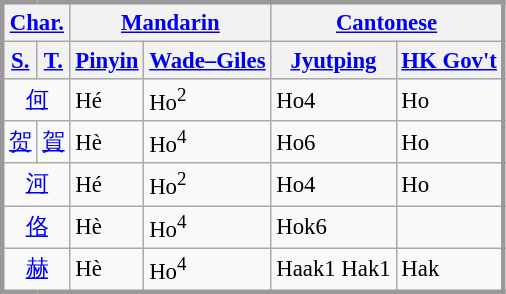<table class="wikitable" style="border:#999 solid; font-size:95%;">
<tr style="background:#ccc;">
<th colspan="2"><a href='#'>Char.</a></th>
<th colspan="2"><a href='#'>Mandarin</a></th>
<th colspan="2"><a href='#'>Cantonese</a></th>
</tr>
<tr style="background:#ddd;">
<th><a href='#'>S.</a></th>
<th><a href='#'>T.</a></th>
<th><a href='#'>Pinyin</a></th>
<th><a href='#'>Wade–Giles</a></th>
<th><a href='#'>Jyutping</a></th>
<th><a href='#'>HK Gov't</a></th>
</tr>
<tr>
<td colspan="2" style="text-align:center;"><a href='#'>何</a></td>
<td>Hé</td>
<td>Ho<sup>2</sup></td>
<td>Ho4</td>
<td>Ho</td>
</tr>
<tr>
<td><a href='#'>贺</a></td>
<td><a href='#'>賀</a></td>
<td>Hè</td>
<td>Ho<sup>4</sup></td>
<td>Ho6</td>
<td>Ho</td>
</tr>
<tr>
<td colspan="2" style="text-align:center;"><a href='#'>河</a></td>
<td>Hé</td>
<td>Ho<sup>2</sup></td>
<td>Ho4</td>
<td>Ho</td>
</tr>
<tr>
<td colspan="2" style="text-align:center;"><a href='#'>佫</a></td>
<td>Hè</td>
<td>Ho<sup>4</sup></td>
<td>Hok6</td>
<td></td>
</tr>
<tr>
<td colspan="2" style="text-align:center;"><a href='#'>赫</a></td>
<td>Hè</td>
<td>Ho<sup>4</sup></td>
<td>Haak1 Hak1</td>
<td>Hak</td>
</tr>
</table>
